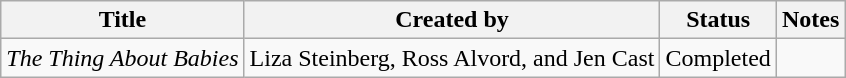<table class="wikitable sortable">
<tr>
<th>Title</th>
<th>Created by</th>
<th>Status</th>
<th>Notes</th>
</tr>
<tr>
<td><em>The Thing About Babies</em></td>
<td>Liza Steinberg, Ross Alvord, and Jen Cast</td>
<td>Completed</td>
<td></td>
</tr>
</table>
